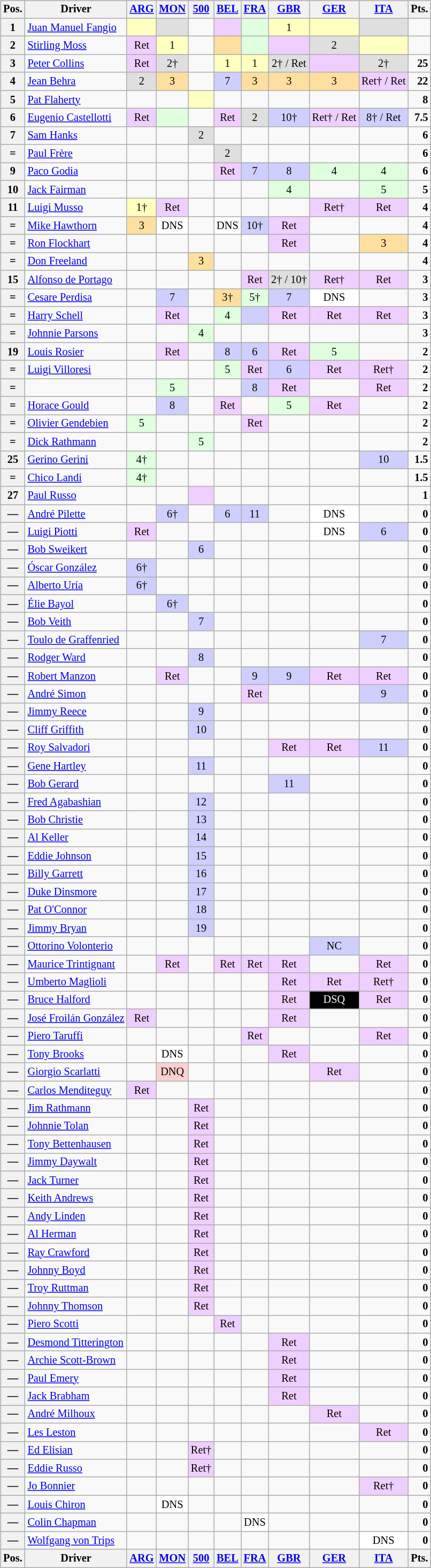<table>
<tr valign="top">
<td><br><table class="wikitable" style="font-size: 85%; text-align:center;">
<tr valign="top">
<th valign="middle">Pos.</th>
<th valign="middle">Driver</th>
<th><a href='#'>ARG</a><br></th>
<th><a href='#'>MON</a><br></th>
<th><a href='#'>500</a><br></th>
<th><a href='#'>BEL</a><br></th>
<th><a href='#'>FRA</a><br></th>
<th><a href='#'>GBR</a><br></th>
<th><a href='#'>GER</a><br></th>
<th><a href='#'>ITA</a><br></th>
<th valign="middle">Pts.</th>
</tr>
<tr>
<th>1</th>
<td align="left"> <a href='#'>Juan Manuel Fangio</a></td>
<td style="background:#ffffbf;"></td>
<td style="background:#dfdfdf;"></td>
<td></td>
<td style="background:#efcfff;"></td>
<td style="background:#dfffdf;"></td>
<td style="background:#ffffbf;">1</td>
<td style="background:#ffffbf;"></td>
<td style="background:#dfdfdf;"></td>
<td align="right"></td>
</tr>
<tr>
<th>2</th>
<td align="left"> <a href='#'>Stirling Moss</a></td>
<td style="background:#efcfff;">Ret</td>
<td style="background:#ffffbf;">1</td>
<td></td>
<td style="background:#ffdf9f;"></td>
<td style="background:#dfffdf;"></td>
<td style="background:#efcfff;"></td>
<td style="background:#dfdfdf;">2</td>
<td style="background:#ffffbf;"></td>
<td align="right"></td>
</tr>
<tr>
<th>3</th>
<td align="left"> <a href='#'>Peter Collins</a></td>
<td style="background:#efcfff;">Ret</td>
<td style="background:#dfdfdf;">2†</td>
<td></td>
<td style="background:#ffffbf;">1</td>
<td style="background:#ffffbf;">1</td>
<td style="background:#dfdfdf;">2† / Ret</td>
<td style="background:#efcfff;"></td>
<td style="background:#dfdfdf;">2†</td>
<td align="right"><strong>25</strong></td>
</tr>
<tr>
<th>4</th>
<td align="left"> <a href='#'>Jean Behra</a></td>
<td style="background:#dfdfdf;">2</td>
<td style="background:#ffdf9f;">3</td>
<td></td>
<td style="background:#cfcfff;">7</td>
<td style="background:#ffdf9f;">3</td>
<td style="background:#ffdf9f;">3</td>
<td style="background:#ffdf9f;">3</td>
<td style="background:#efcfff;">Ret† / Ret</td>
<td align="right"><strong>22</strong></td>
</tr>
<tr>
<th>5</th>
<td align="left"> <a href='#'>Pat Flaherty</a></td>
<td></td>
<td></td>
<td style="background:#ffffbf;"></td>
<td></td>
<td></td>
<td></td>
<td></td>
<td></td>
<td align="right"><strong>8</strong></td>
</tr>
<tr>
<th>6</th>
<td align="left"> <a href='#'>Eugenio Castellotti</a></td>
<td style="background:#efcfff;">Ret</td>
<td style="background:#dfffdf;"></td>
<td></td>
<td style="background:#efcfff;">Ret</td>
<td style="background:#dfdfdf;">2</td>
<td style="background:#cfcfff;">10†</td>
<td style="background:#efcfff;">Ret† / Ret</td>
<td style="background:#cfcfff;">8† / Ret</td>
<td align="right"><strong>7.5</strong></td>
</tr>
<tr>
<th>7</th>
<td align="left"> <a href='#'>Sam Hanks</a></td>
<td></td>
<td></td>
<td style="background:#dfdfdf;">2</td>
<td></td>
<td></td>
<td></td>
<td></td>
<td></td>
<td align="right"><strong>6</strong></td>
</tr>
<tr>
<th>= </th>
<td align="left"> <a href='#'>Paul Frère</a></td>
<td></td>
<td></td>
<td></td>
<td style="background:#dfdfdf;">2</td>
<td></td>
<td></td>
<td></td>
<td></td>
<td align="right"><strong>6</strong></td>
</tr>
<tr>
<th>9</th>
<td align="left"> <a href='#'>Paco Godia</a></td>
<td></td>
<td></td>
<td></td>
<td style="background:#efcfff;">Ret</td>
<td style="background:#cfcfff;">7</td>
<td style="background:#cfcfff;">8</td>
<td style="background:#dfffdf;">4</td>
<td style="background:#dfffdf;">4</td>
<td align="right"><strong>6</strong></td>
</tr>
<tr>
<th>10</th>
<td align="left"> <a href='#'>Jack Fairman</a></td>
<td></td>
<td></td>
<td></td>
<td></td>
<td></td>
<td style="background:#dfffdf;">4</td>
<td></td>
<td style="background:#dfffdf;">5</td>
<td align="right"><strong>5</strong></td>
</tr>
<tr>
<th>11</th>
<td align="left"> <a href='#'>Luigi Musso</a></td>
<td style="background:#ffffbf;">1†</td>
<td style="background:#efcfff;">Ret</td>
<td></td>
<td></td>
<td></td>
<td></td>
<td style="background:#efcfff;">Ret†</td>
<td style="background:#efcfff;">Ret</td>
<td align="right"><strong>4</strong></td>
</tr>
<tr>
<th>=</th>
<td align="left"> <a href='#'>Mike Hawthorn</a></td>
<td style="background:#ffdf9f;">3</td>
<td style="background:#ffffff;">DNS</td>
<td></td>
<td style="background:#ffffff;">DNS</td>
<td style="background:#cfcfff;">10†</td>
<td style="background:#efcfff;">Ret</td>
<td></td>
<td></td>
<td align="right"><strong>4</strong></td>
</tr>
<tr>
<th>=</th>
<td align="left"> <a href='#'>Ron Flockhart</a></td>
<td></td>
<td></td>
<td></td>
<td></td>
<td></td>
<td style="background:#efcfff;">Ret</td>
<td></td>
<td style="background:#ffdf9f;">3</td>
<td align="right"><strong>4</strong></td>
</tr>
<tr>
<th>=</th>
<td align="left"> <a href='#'>Don Freeland</a></td>
<td></td>
<td></td>
<td style="background:#ffdf9f;">3</td>
<td></td>
<td></td>
<td></td>
<td></td>
<td></td>
<td align="right"><strong>4</strong></td>
</tr>
<tr>
<th>15</th>
<td align="left"> <a href='#'>Alfonso de Portago</a></td>
<td></td>
<td></td>
<td></td>
<td></td>
<td style="background:#efcfff;">Ret</td>
<td style="background:#dfdfdf;">2† / 10†</td>
<td style="background:#efcfff;">Ret†</td>
<td style="background:#efcfff;">Ret</td>
<td align="right"><strong>3</strong></td>
</tr>
<tr>
<th>=</th>
<td align="left"> <a href='#'>Cesare Perdisa</a></td>
<td></td>
<td style="background:#cfcfff;">7</td>
<td></td>
<td style="background:#ffdf9f;">3†</td>
<td style="background:#dfffdf;">5†</td>
<td style="background:#cfcfff;">7</td>
<td style="background:#ffffff;">DNS</td>
<td></td>
<td align="right"><strong>3</strong></td>
</tr>
<tr>
<th>=</th>
<td align="left"> <a href='#'>Harry Schell</a></td>
<td></td>
<td style="background:#efcfff;">Ret</td>
<td></td>
<td style="background:#dfffdf;">4</td>
<td style="background:#cfcfff;"></td>
<td style="background:#efcfff;">Ret</td>
<td style="background:#efcfff;">Ret</td>
<td style="background:#efcfff;">Ret</td>
<td align="right"><strong>3</strong></td>
</tr>
<tr>
<th>=</th>
<td align="left"> <a href='#'>Johnnie Parsons</a></td>
<td></td>
<td></td>
<td style="background:#dfffdf;">4</td>
<td></td>
<td></td>
<td></td>
<td></td>
<td></td>
<td align="right"><strong>3</strong></td>
</tr>
<tr>
<th>19</th>
<td align="left"> <a href='#'>Louis Rosier</a></td>
<td></td>
<td style="background:#efcfff;">Ret</td>
<td></td>
<td style="background:#cfcfff;">8</td>
<td style="background:#cfcfff;">6</td>
<td style="background:#efcfff;">Ret</td>
<td style="background:#dfffdf;">5</td>
<td></td>
<td align="right"><strong>2</strong></td>
</tr>
<tr>
<th>=</th>
<td align="left"> <a href='#'>Luigi Villoresi</a></td>
<td></td>
<td></td>
<td></td>
<td style="background:#dfffdf;">5</td>
<td style="background:#efcfff;">Ret</td>
<td style="background:#cfcfff;">6</td>
<td style="background:#efcfff;">Ret</td>
<td style="background:#efcfff;">Ret†</td>
<td align="right"><strong>2</strong></td>
</tr>
<tr>
<th>=</th>
<td align="left"></td>
<td></td>
<td style="background:#dfffdf;">5</td>
<td></td>
<td></td>
<td style="background:#cfcfff;">8</td>
<td style="background:#efcfff;">Ret</td>
<td></td>
<td style="background:#efcfff;">Ret</td>
<td align="right"><strong>2</strong></td>
</tr>
<tr>
<th>=</th>
<td align="left"> <a href='#'>Horace Gould</a></td>
<td></td>
<td style="background:#cfcfff;">8</td>
<td></td>
<td style="background:#efcfff;">Ret</td>
<td></td>
<td style="background:#dfffdf;">5</td>
<td style="background:#efcfff;">Ret</td>
<td></td>
<td align="right"><strong>2</strong></td>
</tr>
<tr>
<th>=</th>
<td align="left"> <a href='#'>Olivier Gendebien</a></td>
<td style="background:#dfffdf;">5</td>
<td></td>
<td></td>
<td></td>
<td style="background:#efcfff;">Ret</td>
<td></td>
<td></td>
<td></td>
<td align="right"><strong>2</strong></td>
</tr>
<tr>
<th>=</th>
<td align="left"> <a href='#'>Dick Rathmann</a></td>
<td></td>
<td></td>
<td style="background:#dfffdf;">5</td>
<td></td>
<td></td>
<td></td>
<td></td>
<td></td>
<td align="right"><strong>2</strong></td>
</tr>
<tr>
<th>25</th>
<td align="left"> <a href='#'>Gerino Gerini</a></td>
<td style="background:#dfffdf;">4†</td>
<td></td>
<td></td>
<td></td>
<td></td>
<td></td>
<td></td>
<td style="background:#cfcfff;">10</td>
<td align="right"><strong>1.5</strong></td>
</tr>
<tr>
<th>=</th>
<td align="left"> <a href='#'>Chico Landi</a></td>
<td style="background:#dfffdf;">4†</td>
<td></td>
<td></td>
<td></td>
<td></td>
<td></td>
<td></td>
<td></td>
<td align="right"><strong>1.5</strong></td>
</tr>
<tr>
<th>27</th>
<td align="left"> <a href='#'>Paul Russo</a></td>
<td></td>
<td></td>
<td style="background:#efcfff;"></td>
<td></td>
<td></td>
<td></td>
<td></td>
<td></td>
<td align="right"><strong>1</strong></td>
</tr>
<tr>
<th>—</th>
<td align="left"> <a href='#'>André Pilette</a></td>
<td></td>
<td style="background:#cfcfff;">6†</td>
<td></td>
<td style="background:#cfcfff;">6</td>
<td style="background:#cfcfff;">11</td>
<td></td>
<td style="background:#ffffff;">DNS</td>
<td></td>
<td align="right"><strong>0</strong></td>
</tr>
<tr>
<th>—</th>
<td align="left"> <a href='#'>Luigi Piotti</a></td>
<td style="background:#efcfff;">Ret</td>
<td></td>
<td></td>
<td></td>
<td></td>
<td></td>
<td style="background:#ffffff;">DNS</td>
<td style="background:#cfcfff;">6</td>
<td align="right"><strong>0</strong></td>
</tr>
<tr>
<th>—</th>
<td align="left"> <a href='#'>Bob Sweikert</a></td>
<td></td>
<td></td>
<td style="background:#cfcfff;">6</td>
<td></td>
<td></td>
<td></td>
<td></td>
<td></td>
<td align="right"><strong>0</strong></td>
</tr>
<tr>
<th>—</th>
<td align="left"> <a href='#'>Óscar González</a></td>
<td style="background:#cfcfff;">6†</td>
<td></td>
<td></td>
<td></td>
<td></td>
<td></td>
<td></td>
<td></td>
<td align="right"><strong>0</strong></td>
</tr>
<tr>
<th>—</th>
<td align="left"> <a href='#'>Alberto Uría</a></td>
<td style="background:#cfcfff;">6†</td>
<td></td>
<td></td>
<td></td>
<td></td>
<td></td>
<td></td>
<td></td>
<td align="right"><strong>0</strong></td>
</tr>
<tr>
<th>—</th>
<td align="left"> <a href='#'>Élie Bayol</a></td>
<td></td>
<td style="background:#cfcfff;">6†</td>
<td></td>
<td></td>
<td></td>
<td></td>
<td></td>
<td></td>
<td align="right"><strong>0</strong></td>
</tr>
<tr>
<th>—</th>
<td align="left"> <a href='#'>Bob Veith</a></td>
<td></td>
<td></td>
<td style="background:#cfcfff;">7</td>
<td></td>
<td></td>
<td></td>
<td></td>
<td></td>
<td align="right"><strong>0</strong></td>
</tr>
<tr>
<th>—</th>
<td align="left"> <a href='#'>Toulo de Graffenried</a></td>
<td></td>
<td></td>
<td></td>
<td></td>
<td></td>
<td></td>
<td></td>
<td style="background:#cfcfff;">7</td>
<td align="right"><strong>0</strong></td>
</tr>
<tr>
<th>—</th>
<td align="left"> <a href='#'>Rodger Ward</a></td>
<td></td>
<td></td>
<td style="background:#cfcfff;">8</td>
<td></td>
<td></td>
<td></td>
<td></td>
<td></td>
<td align="right"><strong>0</strong></td>
</tr>
<tr>
<th>—</th>
<td align="left"> <a href='#'>Robert Manzon</a></td>
<td></td>
<td style="background:#efcfff;">Ret</td>
<td></td>
<td></td>
<td style="background:#cfcfff;">9</td>
<td style="background:#cfcfff;">9</td>
<td style="background:#efcfff;">Ret</td>
<td style="background:#efcfff;">Ret</td>
<td align="right"><strong>0</strong></td>
</tr>
<tr>
<th>—</th>
<td align="left"> <a href='#'>André Simon</a></td>
<td></td>
<td></td>
<td></td>
<td></td>
<td style="background:#efcfff;">Ret</td>
<td></td>
<td></td>
<td style="background:#cfcfff;">9</td>
<td align="right"><strong>0</strong></td>
</tr>
<tr>
<th>—</th>
<td align="left"> <a href='#'>Jimmy Reece</a></td>
<td></td>
<td></td>
<td style="background:#cfcfff;">9</td>
<td></td>
<td></td>
<td></td>
<td></td>
<td></td>
<td align="right"><strong>0</strong></td>
</tr>
<tr>
<th>—</th>
<td align="left"> <a href='#'>Cliff Griffith</a></td>
<td></td>
<td></td>
<td style="background:#cfcfff;">10</td>
<td></td>
<td></td>
<td></td>
<td></td>
<td></td>
<td align="right"><strong>0</strong></td>
</tr>
<tr>
<th>—</th>
<td align="left"> <a href='#'>Roy Salvadori</a></td>
<td></td>
<td></td>
<td></td>
<td></td>
<td></td>
<td style="background:#efcfff;">Ret</td>
<td style="background:#efcfff;">Ret</td>
<td style="background:#cfcfff;">11</td>
<td align="right"><strong>0</strong></td>
</tr>
<tr>
<th>—</th>
<td align="left"> <a href='#'>Gene Hartley</a></td>
<td></td>
<td></td>
<td style="background:#cfcfff;">11</td>
<td></td>
<td></td>
<td></td>
<td></td>
<td></td>
<td align="right"><strong>0</strong></td>
</tr>
<tr>
<th>—</th>
<td align="left"> <a href='#'>Bob Gerard</a></td>
<td></td>
<td></td>
<td></td>
<td></td>
<td></td>
<td style="background:#cfcfff;">11</td>
<td></td>
<td></td>
<td align="right"><strong>0</strong></td>
</tr>
<tr>
<th>—</th>
<td align="left"> <a href='#'>Fred Agabashian</a></td>
<td></td>
<td></td>
<td style="background:#cfcfff;">12</td>
<td></td>
<td></td>
<td></td>
<td></td>
<td></td>
<td align="right"><strong>0</strong></td>
</tr>
<tr>
<th>—</th>
<td align="left"> <a href='#'>Bob Christie</a></td>
<td></td>
<td></td>
<td style="background:#cfcfff;">13</td>
<td></td>
<td></td>
<td></td>
<td></td>
<td></td>
<td align="right"><strong>0</strong></td>
</tr>
<tr>
<th>—</th>
<td align="left"> <a href='#'>Al Keller</a></td>
<td></td>
<td></td>
<td style="background:#cfcfff;">14</td>
<td></td>
<td></td>
<td></td>
<td></td>
<td></td>
<td align="right"><strong>0</strong></td>
</tr>
<tr>
<th>—</th>
<td align="left"> <a href='#'>Eddie Johnson</a></td>
<td></td>
<td></td>
<td style="background:#cfcfff;">15</td>
<td></td>
<td></td>
<td></td>
<td></td>
<td></td>
<td align="right"><strong>0</strong></td>
</tr>
<tr>
<th>—</th>
<td align="left"> <a href='#'>Billy Garrett</a></td>
<td></td>
<td></td>
<td style="background:#cfcfff;">16</td>
<td></td>
<td></td>
<td></td>
<td></td>
<td></td>
<td align="right"><strong>0</strong></td>
</tr>
<tr>
<th>—</th>
<td align="left"> <a href='#'>Duke Dinsmore</a></td>
<td></td>
<td></td>
<td style="background:#cfcfff;">17</td>
<td></td>
<td></td>
<td></td>
<td></td>
<td></td>
<td align="right"><strong>0</strong></td>
</tr>
<tr>
<th>—</th>
<td align="left"> <a href='#'>Pat O'Connor</a></td>
<td></td>
<td></td>
<td style="background:#cfcfff;">18</td>
<td></td>
<td></td>
<td></td>
<td></td>
<td></td>
<td align="right"><strong>0</strong></td>
</tr>
<tr>
<th>—</th>
<td align="left"> <a href='#'>Jimmy Bryan</a></td>
<td></td>
<td></td>
<td style="background:#cfcfff;">19</td>
<td></td>
<td></td>
<td></td>
<td></td>
<td></td>
<td align="right"><strong>0</strong></td>
</tr>
<tr>
<th>—</th>
<td align="left"> <a href='#'>Ottorino Volonterio</a></td>
<td></td>
<td></td>
<td></td>
<td></td>
<td></td>
<td></td>
<td style="background:#cfcfff;">NC</td>
<td></td>
<td align="right"><strong>0</strong></td>
</tr>
<tr>
<th>—</th>
<td align="left"> <a href='#'>Maurice Trintignant</a></td>
<td></td>
<td style="background:#efcfff;">Ret</td>
<td></td>
<td style="background:#efcfff;">Ret</td>
<td style="background:#efcfff;">Ret</td>
<td style="background:#efcfff;">Ret</td>
<td></td>
<td style="background:#efcfff;">Ret</td>
<td align="right"><strong>0</strong></td>
</tr>
<tr>
<th>—</th>
<td align="left"> <a href='#'>Umberto Maglioli</a></td>
<td></td>
<td></td>
<td></td>
<td></td>
<td></td>
<td style="background:#efcfff;">Ret</td>
<td style="background:#efcfff;">Ret</td>
<td style="background:#efcfff;">Ret†</td>
<td align="right"><strong>0</strong></td>
</tr>
<tr>
<th>—</th>
<td align="left"> <a href='#'>Bruce Halford</a></td>
<td></td>
<td></td>
<td></td>
<td></td>
<td></td>
<td style="background:#efcfff;">Ret</td>
<td style="background:#000; color:white;">DSQ</td>
<td style="background:#efcfff;">Ret</td>
<td align="right"><strong>0</strong></td>
</tr>
<tr>
<th>—</th>
<td align="left"> <a href='#'>José Froilán González</a></td>
<td style="background:#efcfff;">Ret</td>
<td></td>
<td></td>
<td></td>
<td></td>
<td style="background:#efcfff;">Ret</td>
<td></td>
<td></td>
<td align="right"><strong>0</strong></td>
</tr>
<tr>
<th>—</th>
<td align="left"> <a href='#'>Piero Taruffi</a></td>
<td></td>
<td></td>
<td></td>
<td></td>
<td style="background:#efcfff;">Ret</td>
<td></td>
<td></td>
<td style="background:#efcfff;">Ret</td>
<td align="right"><strong>0</strong></td>
</tr>
<tr>
<th>—</th>
<td align="left"> <a href='#'>Tony Brooks</a></td>
<td></td>
<td style="background:#ffffff;">DNS</td>
<td></td>
<td></td>
<td></td>
<td style="background:#efcfff;">Ret</td>
<td></td>
<td></td>
<td align="right"><strong>0</strong></td>
</tr>
<tr>
<th>—</th>
<td align="left"> <a href='#'>Giorgio Scarlatti</a></td>
<td></td>
<td style="background:#ffcfcf;">DNQ</td>
<td></td>
<td></td>
<td></td>
<td></td>
<td style="background:#efcfff;">Ret</td>
<td></td>
<td align="right"><strong>0</strong></td>
</tr>
<tr>
<th>—</th>
<td align="left"> <a href='#'>Carlos Menditeguy</a></td>
<td style="background:#efcfff;">Ret</td>
<td></td>
<td></td>
<td></td>
<td></td>
<td></td>
<td></td>
<td></td>
<td align="right"><strong>0</strong></td>
</tr>
<tr>
<th>—</th>
<td align="left"> <a href='#'>Jim Rathmann</a></td>
<td></td>
<td></td>
<td style="background:#efcfff;">Ret</td>
<td></td>
<td></td>
<td></td>
<td></td>
<td></td>
<td align="right"><strong>0</strong></td>
</tr>
<tr>
<th>—</th>
<td align="left"> <a href='#'>Johnnie Tolan</a></td>
<td></td>
<td></td>
<td style="background:#efcfff;">Ret</td>
<td></td>
<td></td>
<td></td>
<td></td>
<td></td>
<td align="right"><strong>0</strong></td>
</tr>
<tr>
<th>—</th>
<td align="left"> <a href='#'>Tony Bettenhausen</a></td>
<td></td>
<td></td>
<td style="background:#efcfff;">Ret</td>
<td></td>
<td></td>
<td></td>
<td></td>
<td></td>
<td align="right"><strong>0</strong></td>
</tr>
<tr>
<th>—</th>
<td align="left"> <a href='#'>Jimmy Daywalt</a></td>
<td></td>
<td></td>
<td style="background:#efcfff;">Ret</td>
<td></td>
<td></td>
<td></td>
<td></td>
<td></td>
<td align="right"><strong>0</strong></td>
</tr>
<tr>
<th>—</th>
<td align="left"> <a href='#'>Jack Turner</a></td>
<td></td>
<td></td>
<td style="background:#efcfff;">Ret</td>
<td></td>
<td></td>
<td></td>
<td></td>
<td></td>
<td align="right"><strong>0</strong></td>
</tr>
<tr>
<th>—</th>
<td align="left"> <a href='#'>Keith Andrews</a></td>
<td></td>
<td></td>
<td style="background:#efcfff;">Ret</td>
<td></td>
<td></td>
<td></td>
<td></td>
<td></td>
<td align="right"><strong>0</strong></td>
</tr>
<tr>
<th>—</th>
<td align="left"> <a href='#'>Andy Linden</a></td>
<td></td>
<td></td>
<td style="background:#efcfff;">Ret</td>
<td></td>
<td></td>
<td></td>
<td></td>
<td></td>
<td align="right"><strong>0</strong></td>
</tr>
<tr>
<th>—</th>
<td align="left"> <a href='#'>Al Herman</a></td>
<td></td>
<td></td>
<td style="background:#efcfff;">Ret</td>
<td></td>
<td></td>
<td></td>
<td></td>
<td></td>
<td align="right"><strong>0</strong></td>
</tr>
<tr>
<th>—</th>
<td align="left"> <a href='#'>Ray Crawford</a></td>
<td></td>
<td></td>
<td style="background:#efcfff;">Ret</td>
<td></td>
<td></td>
<td></td>
<td></td>
<td></td>
<td align="right"><strong>0</strong></td>
</tr>
<tr>
<th>—</th>
<td align="left"> <a href='#'>Johnny Boyd</a></td>
<td></td>
<td></td>
<td style="background:#efcfff;">Ret</td>
<td></td>
<td></td>
<td></td>
<td></td>
<td></td>
<td align="right"><strong>0</strong></td>
</tr>
<tr>
<th>—</th>
<td align="left"> <a href='#'>Troy Ruttman</a></td>
<td></td>
<td></td>
<td style="background:#efcfff;">Ret</td>
<td></td>
<td></td>
<td></td>
<td></td>
<td></td>
<td align="right"><strong>0</strong></td>
</tr>
<tr>
<th>—</th>
<td align="left"> <a href='#'>Johnny Thomson</a></td>
<td></td>
<td></td>
<td style="background:#efcfff;">Ret</td>
<td></td>
<td></td>
<td></td>
<td></td>
<td></td>
<td align="right"><strong>0</strong></td>
</tr>
<tr>
<th>—</th>
<td align="left"> <a href='#'>Piero Scotti</a></td>
<td></td>
<td></td>
<td></td>
<td style="background:#efcfff;">Ret</td>
<td></td>
<td></td>
<td></td>
<td></td>
<td align="right"><strong>0</strong></td>
</tr>
<tr>
<th>—</th>
<td align="left"> <a href='#'>Desmond Titterington</a></td>
<td></td>
<td></td>
<td></td>
<td></td>
<td></td>
<td style="background:#efcfff;">Ret</td>
<td></td>
<td></td>
<td align="right"><strong>0</strong></td>
</tr>
<tr>
<th>—</th>
<td align="left"> <a href='#'>Archie Scott-Brown</a></td>
<td></td>
<td></td>
<td></td>
<td></td>
<td></td>
<td style="background:#efcfff;">Ret</td>
<td></td>
<td></td>
<td align="right"><strong>0</strong></td>
</tr>
<tr>
<th>—</th>
<td align="left"> <a href='#'>Paul Emery</a></td>
<td></td>
<td></td>
<td></td>
<td></td>
<td></td>
<td style="background:#efcfff;">Ret</td>
<td></td>
<td></td>
<td align="right"><strong>0</strong></td>
</tr>
<tr>
<th>—</th>
<td align="left"> <a href='#'>Jack Brabham</a></td>
<td></td>
<td></td>
<td></td>
<td></td>
<td></td>
<td style="background:#efcfff;">Ret</td>
<td></td>
<td></td>
<td align="right"><strong>0</strong></td>
</tr>
<tr>
<th>—</th>
<td align="left"> <a href='#'>André Milhoux</a></td>
<td></td>
<td></td>
<td></td>
<td></td>
<td></td>
<td></td>
<td style="background:#efcfff;">Ret</td>
<td></td>
<td align="right"><strong>0</strong></td>
</tr>
<tr>
<th>—</th>
<td align="left"> <a href='#'>Les Leston</a></td>
<td></td>
<td></td>
<td></td>
<td></td>
<td></td>
<td></td>
<td></td>
<td style="background:#efcfff;">Ret</td>
<td align="right"><strong>0</strong></td>
</tr>
<tr>
<th>—</th>
<td align="left"> <a href='#'>Ed Elisian</a></td>
<td></td>
<td></td>
<td style="background:#efcfff;">Ret†</td>
<td></td>
<td></td>
<td></td>
<td></td>
<td></td>
<td align="right"><strong>0</strong></td>
</tr>
<tr>
<th>—</th>
<td align="left"> <a href='#'>Eddie Russo</a></td>
<td></td>
<td></td>
<td style="background:#efcfff;">Ret†</td>
<td></td>
<td></td>
<td></td>
<td></td>
<td></td>
<td align="right"><strong>0</strong></td>
</tr>
<tr>
<th>—</th>
<td align="left"> <a href='#'>Jo Bonnier</a></td>
<td></td>
<td></td>
<td></td>
<td></td>
<td></td>
<td></td>
<td></td>
<td style="background:#efcfff;">Ret†</td>
<td align="right"><strong>0</strong></td>
</tr>
<tr>
<th>—</th>
<td align="left"> <a href='#'>Louis Chiron</a></td>
<td></td>
<td style="background:#fff;">DNS</td>
<td></td>
<td></td>
<td></td>
<td></td>
<td></td>
<td></td>
<td align="right"><strong>0</strong></td>
</tr>
<tr>
<th>—</th>
<td align="left"> <a href='#'>Colin Chapman</a></td>
<td></td>
<td></td>
<td></td>
<td></td>
<td style="background:#fff;">DNS</td>
<td></td>
<td></td>
<td></td>
<td align="right"><strong>0</strong></td>
</tr>
<tr>
<th>—</th>
<td align="left"> <a href='#'>Wolfgang von Trips</a></td>
<td></td>
<td></td>
<td></td>
<td></td>
<td></td>
<td></td>
<td></td>
<td style="background:#fff;">DNS</td>
<td align="right"><strong>0</strong></td>
</tr>
<tr valign="top">
<th valign="middle">Pos.</th>
<th valign="middle">Driver</th>
<th><a href='#'>ARG</a><br></th>
<th><a href='#'>MON</a><br></th>
<th><a href='#'>500</a><br></th>
<th><a href='#'>BEL</a><br></th>
<th><a href='#'>FRA</a><br></th>
<th><a href='#'>GBR</a><br></th>
<th><a href='#'>GER</a><br></th>
<th><a href='#'>ITA</a><br></th>
<th valign="middle">Pts.</th>
</tr>
</table>
</td>
<td valign="top"><br></td>
</tr>
</table>
